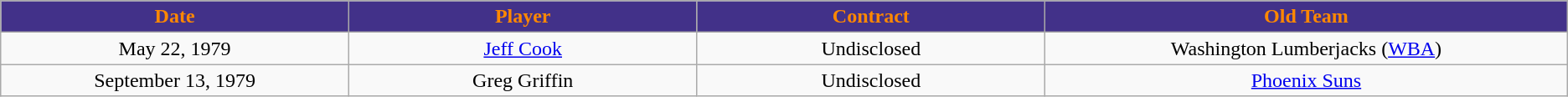<table class="wikitable">
<tr>
<th style="background:#423189; color:#FF8800" width="10%">Date</th>
<th style="background:#423189; color:#FF8800" width="10%">Player</th>
<th style="background:#423189; color:#FF8800" width="10%">Contract</th>
<th style="background:#423189; color:#FF8800" width="15%">Old Team</th>
</tr>
<tr style="text-align: center">
<td>May 22, 1979</td>
<td><a href='#'>Jeff Cook</a></td>
<td>Undisclosed</td>
<td>Washington Lumberjacks (<a href='#'>WBA</a>)</td>
</tr>
<tr style="text-align: center">
<td>September 13, 1979</td>
<td>Greg Griffin</td>
<td>Undisclosed</td>
<td><a href='#'>Phoenix Suns</a></td>
</tr>
</table>
